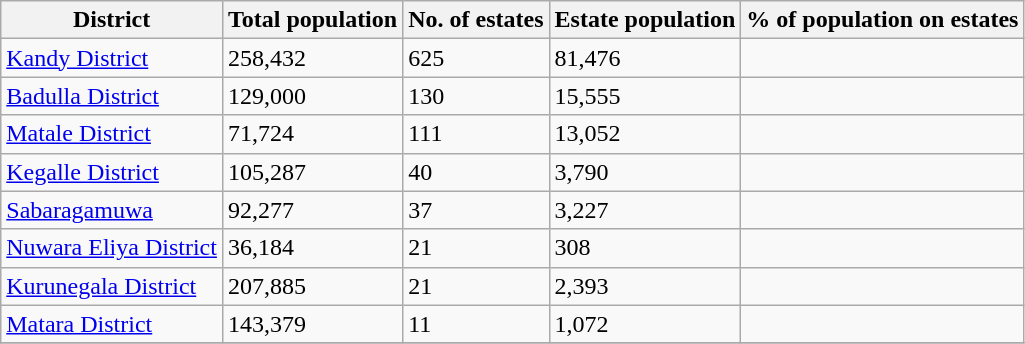<table class="wikitable sortable static-row-numbers static-row-header-text">
<tr>
<th>District</th>
<th>Total  population</th>
<th>No. of estates</th>
<th>Estate population</th>
<th>% of population on estates</th>
</tr>
<tr>
<td><a href='#'>Kandy District</a></td>
<td>258,432</td>
<td>625</td>
<td>81,476</td>
<td></td>
</tr>
<tr>
<td><a href='#'>Badulla District</a></td>
<td>129,000</td>
<td>130</td>
<td>15,555</td>
<td></td>
</tr>
<tr>
<td><a href='#'>Matale District</a></td>
<td>71,724</td>
<td>111</td>
<td>13,052</td>
<td></td>
</tr>
<tr>
<td><a href='#'>Kegalle District</a></td>
<td>105,287</td>
<td>40</td>
<td>3,790</td>
<td></td>
</tr>
<tr>
<td><a href='#'>Sabaragamuwa</a></td>
<td>92,277</td>
<td>37</td>
<td>3,227</td>
<td></td>
</tr>
<tr>
<td><a href='#'>Nuwara Eliya District</a></td>
<td>36,184</td>
<td>21</td>
<td>308</td>
<td></td>
</tr>
<tr>
<td><a href='#'>Kurunegala District</a></td>
<td>207,885</td>
<td>21</td>
<td>2,393</td>
<td></td>
</tr>
<tr>
<td><a href='#'>Matara District</a></td>
<td>143,379</td>
<td>11</td>
<td>1,072</td>
<td></td>
</tr>
<tr>
</tr>
</table>
